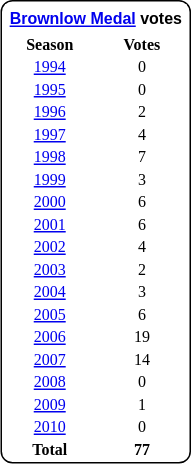<table table style="margin-right: 4px; margin-top: 8px; float: right; border: 1px #000000 solid; border-radius: 8px; background: #FFFFFF; font-family: Verdana; font-size: 8pt; text-align: center;">
<tr style="background:#FFFFFF;">
<td colspan=2; style="padding: 3px; margin-bottom: -3px; margin-top: 2px; font-family: Arial; background:#FFFFFF;"><strong><a href='#'>Brownlow Medal</a> votes</strong></td>
</tr>
<tr>
<th width=50%>Season</th>
<th width=50%>Votes</th>
</tr>
<tr>
<td><a href='#'>1994</a></td>
<td>0</td>
</tr>
<tr>
<td><a href='#'>1995</a></td>
<td>0</td>
</tr>
<tr>
<td><a href='#'>1996</a></td>
<td>2</td>
</tr>
<tr>
<td><a href='#'>1997</a></td>
<td>4</td>
</tr>
<tr>
<td><a href='#'>1998</a></td>
<td>7</td>
</tr>
<tr>
<td><a href='#'>1999</a></td>
<td>3</td>
</tr>
<tr>
<td><a href='#'>2000</a></td>
<td>6</td>
</tr>
<tr>
<td><a href='#'>2001</a></td>
<td>6</td>
</tr>
<tr>
<td><a href='#'>2002</a></td>
<td>4</td>
</tr>
<tr>
<td><a href='#'>2003</a></td>
<td>2</td>
</tr>
<tr>
<td><a href='#'>2004</a></td>
<td>3</td>
</tr>
<tr>
<td><a href='#'>2005</a></td>
<td>6</td>
</tr>
<tr>
<td><a href='#'>2006</a></td>
<td>19</td>
</tr>
<tr>
<td><a href='#'>2007</a></td>
<td>14</td>
</tr>
<tr>
<td><a href='#'>2008</a></td>
<td>0</td>
</tr>
<tr>
<td><a href='#'>2009</a></td>
<td>1</td>
</tr>
<tr>
<td><a href='#'>2010</a></td>
<td>0</td>
</tr>
<tr>
<td><strong>Total</strong></td>
<td><strong>77</strong></td>
</tr>
</table>
